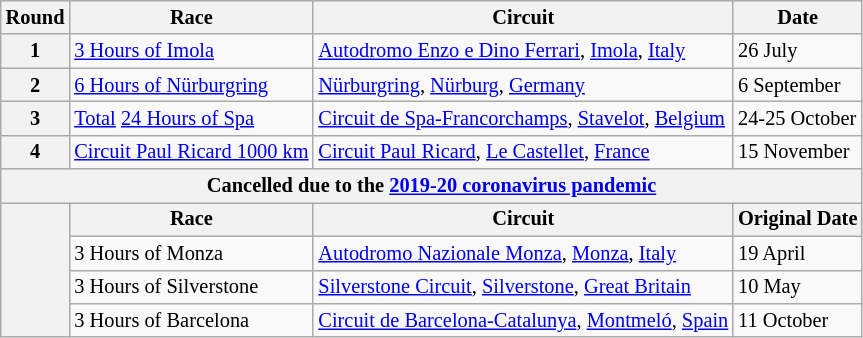<table class="wikitable" style="font-size: 85%;">
<tr>
<th>Round</th>
<th>Race</th>
<th>Circuit</th>
<th>Date</th>
</tr>
<tr>
<th>1</th>
<td><a href='#'>3 Hours of Imola</a></td>
<td> <a href='#'>Autodromo Enzo e Dino Ferrari</a>, <a href='#'>Imola</a>, <a href='#'>Italy</a></td>
<td>26 July</td>
</tr>
<tr>
<th>2</th>
<td><a href='#'>6 Hours of Nürburgring</a></td>
<td> <a href='#'>Nürburgring</a>, <a href='#'>Nürburg</a>, <a href='#'>Germany</a></td>
<td>6 September</td>
</tr>
<tr>
<th>3</th>
<td><a href='#'>Total</a> <a href='#'>24 Hours of Spa</a></td>
<td> <a href='#'>Circuit de Spa-Francorchamps</a>, <a href='#'>Stavelot</a>, <a href='#'>Belgium</a></td>
<td>24-25 October</td>
</tr>
<tr>
<th>4</th>
<td><a href='#'>Circuit Paul Ricard 1000 km</a></td>
<td> <a href='#'>Circuit Paul Ricard</a>, <a href='#'>Le Castellet</a>, <a href='#'>France</a></td>
<td>15 November</td>
</tr>
<tr>
<th colspan=5>Cancelled due to the <a href='#'>2019-20 coronavirus pandemic</a></th>
</tr>
<tr>
<th rowspan=4></th>
<th>Race</th>
<th>Circuit</th>
<th>Original Date</th>
</tr>
<tr>
<td>3 Hours of Monza</td>
<td> <a href='#'>Autodromo Nazionale Monza</a>, <a href='#'>Monza</a>, <a href='#'>Italy</a></td>
<td>19 April</td>
</tr>
<tr>
<td>3 Hours of Silverstone</td>
<td> <a href='#'>Silverstone Circuit</a>, <a href='#'>Silverstone</a>, <a href='#'>Great Britain</a></td>
<td>10 May</td>
</tr>
<tr>
<td>3 Hours of Barcelona</td>
<td> <a href='#'>Circuit de Barcelona-Catalunya</a>, <a href='#'>Montmeló</a>, <a href='#'>Spain</a></td>
<td>11 October</td>
</tr>
</table>
